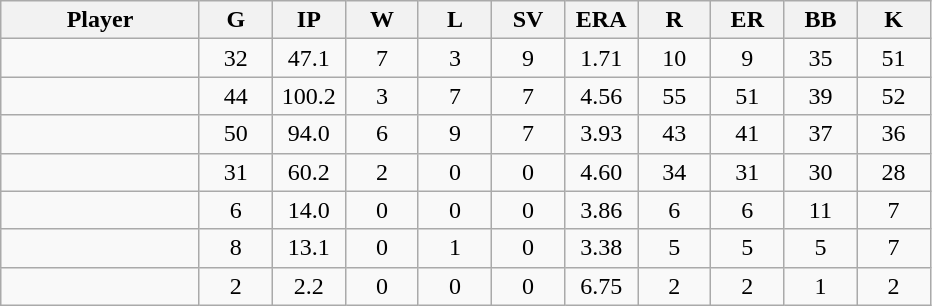<table class="wikitable sortable">
<tr>
<th bgcolor="#DDDDFF" width="19%">Player</th>
<th bgcolor="#DDDDFF" width="7%">G</th>
<th bgcolor="#DDDDFF" width="7%">IP</th>
<th bgcolor="#DDDDFF" width="7%">W</th>
<th bgcolor="#DDDDFF" width="7%">L</th>
<th bgcolor="#DDDDFF" width="7%">SV</th>
<th bgcolor="#DDDDFF" width="7%">ERA</th>
<th bgcolor="#DDDDFF" width="7%">R</th>
<th bgcolor="#DDDDFF" width="7%">ER</th>
<th bgcolor="#DDDDFF" width="7%">BB</th>
<th bgcolor="#DDDDFF" width="7%">K</th>
</tr>
<tr align="center">
<td></td>
<td>32</td>
<td>47.1</td>
<td>7</td>
<td>3</td>
<td>9</td>
<td>1.71</td>
<td>10</td>
<td>9</td>
<td>35</td>
<td>51</td>
</tr>
<tr align=center>
<td></td>
<td>44</td>
<td>100.2</td>
<td>3</td>
<td>7</td>
<td>7</td>
<td>4.56</td>
<td>55</td>
<td>51</td>
<td>39</td>
<td>52</td>
</tr>
<tr align=center>
<td></td>
<td>50</td>
<td>94.0</td>
<td>6</td>
<td>9</td>
<td>7</td>
<td>3.93</td>
<td>43</td>
<td>41</td>
<td>37</td>
<td>36</td>
</tr>
<tr align="center">
<td></td>
<td>31</td>
<td>60.2</td>
<td>2</td>
<td>0</td>
<td>0</td>
<td>4.60</td>
<td>34</td>
<td>31</td>
<td>30</td>
<td>28</td>
</tr>
<tr align="center">
<td></td>
<td>6</td>
<td>14.0</td>
<td>0</td>
<td>0</td>
<td>0</td>
<td>3.86</td>
<td>6</td>
<td>6</td>
<td>11</td>
<td>7</td>
</tr>
<tr align="center">
<td></td>
<td>8</td>
<td>13.1</td>
<td>0</td>
<td>1</td>
<td>0</td>
<td>3.38</td>
<td>5</td>
<td>5</td>
<td>5</td>
<td>7</td>
</tr>
<tr align="center">
<td></td>
<td>2</td>
<td>2.2</td>
<td>0</td>
<td>0</td>
<td>0</td>
<td>6.75</td>
<td>2</td>
<td>2</td>
<td>1</td>
<td>2</td>
</tr>
</table>
